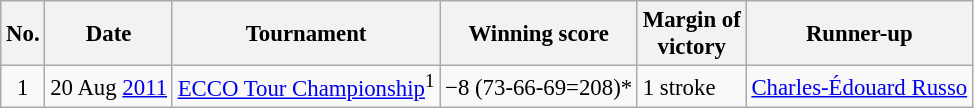<table class="wikitable" style="font-size:95%;">
<tr>
<th>No.</th>
<th>Date</th>
<th>Tournament</th>
<th>Winning score</th>
<th>Margin of<br>victory</th>
<th>Runner-up</th>
</tr>
<tr>
<td align=center>1</td>
<td align=right>20 Aug <a href='#'>2011</a></td>
<td><a href='#'>ECCO Tour Championship</a><sup>1</sup></td>
<td>−8 (73-66-69=208)*</td>
<td>1 stroke</td>
<td> <a href='#'>Charles-Édouard Russo</a></td>
</tr>
</table>
